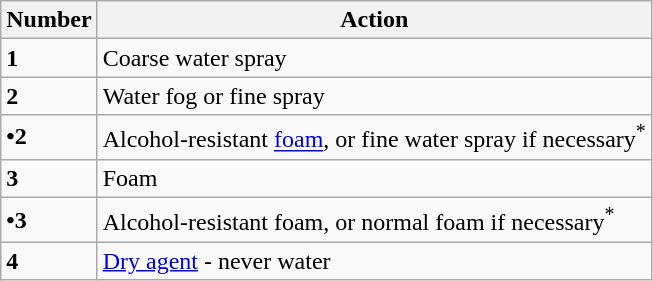<table class="wikitable" "border="1" float="right">
<tr>
<th>Number</th>
<th>Action</th>
</tr>
<tr>
<td><strong>1</strong></td>
<td>Coarse water spray</td>
</tr>
<tr>
<td><strong>2</strong></td>
<td>Water fog or fine spray</td>
</tr>
<tr>
<td><strong>•2</strong></td>
<td>Alcohol-resistant <a href='#'>foam</a>, or fine water spray if necessary<sup>*</sup></td>
</tr>
<tr>
<td><strong>3</strong></td>
<td>Foam</td>
</tr>
<tr>
<td><strong>•3</strong></td>
<td>Alcohol-resistant foam, or normal foam if necessary<sup>*</sup></td>
</tr>
<tr>
<td><strong>4</strong></td>
<td><a href='#'>Dry agent</a> - never water</td>
</tr>
</table>
